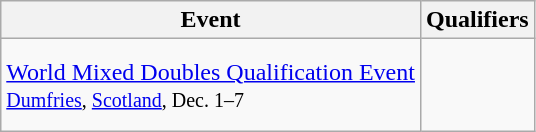<table class="wikitable">
<tr>
<th>Event</th>
<th>Qualifiers</th>
</tr>
<tr>
<td><a href='#'>World Mixed Doubles Qualification Event</a> <br> <small><a href='#'>Dumfries</a>, <a href='#'>Scotland</a>, Dec. 1–7</small></td>
<td><br><br><br></td>
</tr>
</table>
